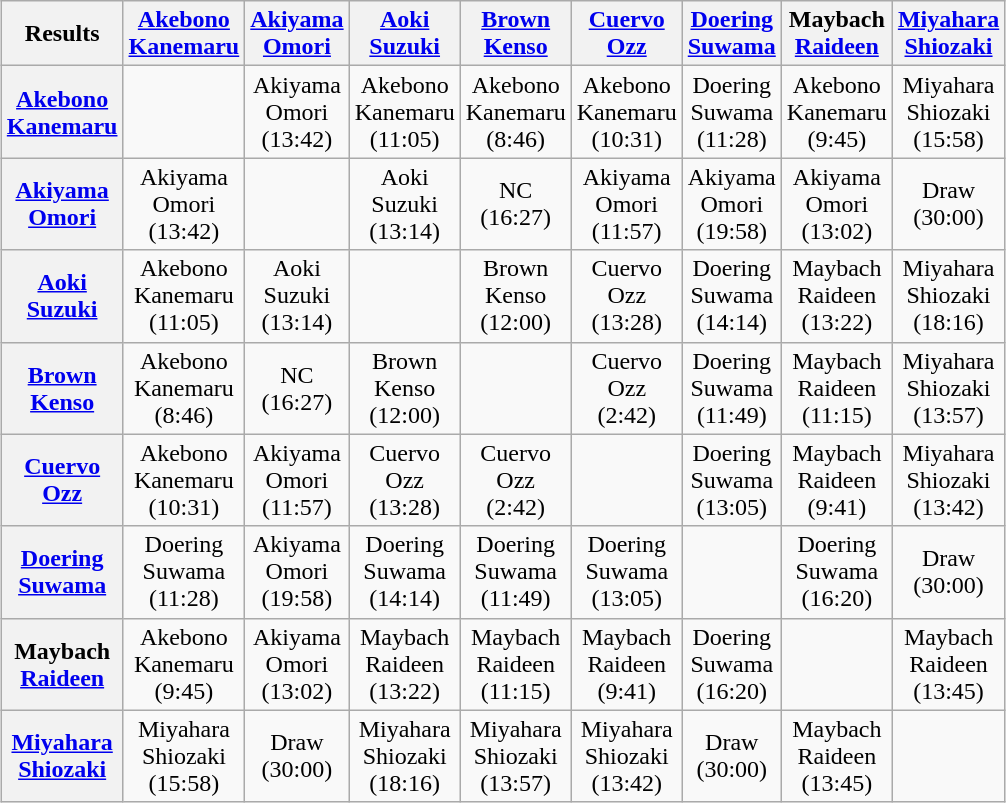<table class="wikitable" style="text-align:center; margin: 1em auto 1em auto">
<tr>
<th>Results</th>
<th><a href='#'>Akebono</a><br><a href='#'>Kanemaru</a></th>
<th><a href='#'>Akiyama</a><br><a href='#'>Omori</a></th>
<th><a href='#'>Aoki</a><br><a href='#'>Suzuki</a></th>
<th><a href='#'>Brown</a><br><a href='#'>Kenso</a></th>
<th><a href='#'>Cuervo</a><br><a href='#'>Ozz</a></th>
<th><a href='#'>Doering</a><br><a href='#'>Suwama</a></th>
<th>Maybach<br><a href='#'>Raideen</a></th>
<th><a href='#'>Miyahara</a><br><a href='#'>Shiozaki</a></th>
</tr>
<tr>
<th><a href='#'>Akebono</a><br><a href='#'>Kanemaru</a></th>
<td></td>
<td>Akiyama<br>Omori<br>(13:42)</td>
<td>Akebono<br>Kanemaru<br>(11:05)</td>
<td>Akebono<br>Kanemaru<br>(8:46)</td>
<td>Akebono<br>Kanemaru<br>(10:31)</td>
<td>Doering<br>Suwama<br>(11:28)</td>
<td>Akebono<br>Kanemaru<br>(9:45)</td>
<td>Miyahara<br>Shiozaki<br>(15:58)</td>
</tr>
<tr>
<th><a href='#'>Akiyama</a><br><a href='#'>Omori</a></th>
<td>Akiyama<br>Omori<br>(13:42)</td>
<td></td>
<td>Aoki<br>Suzuki<br>(13:14)</td>
<td>NC<br>(16:27)</td>
<td>Akiyama<br>Omori<br>(11:57)</td>
<td>Akiyama<br>Omori<br>(19:58)</td>
<td>Akiyama<br>Omori<br>(13:02)</td>
<td>Draw<br>(30:00)</td>
</tr>
<tr>
<th><a href='#'>Aoki</a><br><a href='#'>Suzuki</a></th>
<td>Akebono<br>Kanemaru<br>(11:05)</td>
<td>Aoki<br>Suzuki<br>(13:14)</td>
<td></td>
<td>Brown<br>Kenso<br>(12:00)</td>
<td>Cuervo<br>Ozz<br>(13:28)</td>
<td>Doering<br>Suwama<br>(14:14)</td>
<td>Maybach<br>Raideen<br>(13:22)</td>
<td>Miyahara<br>Shiozaki<br>(18:16)</td>
</tr>
<tr>
<th><a href='#'>Brown</a><br><a href='#'>Kenso</a></th>
<td>Akebono<br>Kanemaru<br>(8:46)</td>
<td>NC<br>(16:27)</td>
<td>Brown<br>Kenso<br>(12:00)</td>
<td></td>
<td>Cuervo<br>Ozz<br>(2:42)</td>
<td>Doering<br>Suwama<br>(11:49)</td>
<td>Maybach<br>Raideen<br>(11:15)</td>
<td>Miyahara<br>Shiozaki<br>(13:57)</td>
</tr>
<tr>
<th><a href='#'>Cuervo</a><br><a href='#'>Ozz</a></th>
<td>Akebono<br>Kanemaru<br>(10:31)</td>
<td>Akiyama<br>Omori<br>(11:57)</td>
<td>Cuervo<br>Ozz<br>(13:28)</td>
<td>Cuervo<br>Ozz<br>(2:42)</td>
<td></td>
<td>Doering<br>Suwama<br>(13:05)</td>
<td>Maybach<br>Raideen<br>(9:41)</td>
<td>Miyahara<br>Shiozaki<br>(13:42)</td>
</tr>
<tr>
<th><a href='#'>Doering</a><br><a href='#'>Suwama</a></th>
<td>Doering<br>Suwama<br>(11:28)</td>
<td>Akiyama<br>Omori<br>(19:58)</td>
<td>Doering<br>Suwama<br>(14:14)</td>
<td>Doering<br>Suwama<br>(11:49)</td>
<td>Doering<br>Suwama<br>(13:05)</td>
<td></td>
<td>Doering<br>Suwama<br>(16:20)</td>
<td>Draw<br>(30:00)</td>
</tr>
<tr>
<th>Maybach<br><a href='#'>Raideen</a></th>
<td>Akebono<br>Kanemaru<br>(9:45)</td>
<td>Akiyama<br>Omori<br>(13:02)</td>
<td>Maybach<br>Raideen<br>(13:22)</td>
<td>Maybach<br>Raideen<br>(11:15)</td>
<td>Maybach<br>Raideen<br>(9:41)</td>
<td>Doering<br>Suwama<br>(16:20)</td>
<td></td>
<td>Maybach<br>Raideen<br>(13:45)</td>
</tr>
<tr>
<th><a href='#'>Miyahara</a><br><a href='#'>Shiozaki</a></th>
<td>Miyahara<br>Shiozaki<br>(15:58)</td>
<td>Draw<br>(30:00)</td>
<td>Miyahara<br>Shiozaki<br>(18:16)</td>
<td>Miyahara<br>Shiozaki<br>(13:57)</td>
<td>Miyahara<br>Shiozaki<br>(13:42)</td>
<td>Draw<br>(30:00)</td>
<td>Maybach<br>Raideen<br>(13:45)</td>
<td></td>
</tr>
</table>
